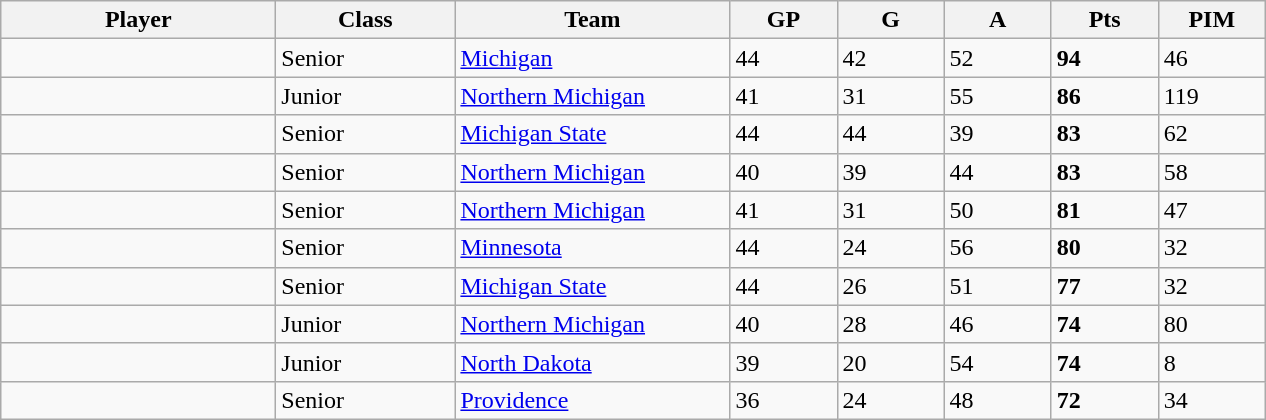<table class="wikitable sortable">
<tr>
<th style="width: 11em;">Player</th>
<th style="width: 7em;">Class</th>
<th style="width: 11em;">Team</th>
<th style="width: 4em;">GP</th>
<th style="width: 4em;">G</th>
<th style="width: 4em;">A</th>
<th style="width: 4em;">Pts</th>
<th style="width: 4em;">PIM</th>
</tr>
<tr>
<td></td>
<td>Senior</td>
<td><a href='#'>Michigan</a></td>
<td>44</td>
<td>42</td>
<td>52</td>
<td><strong>94</strong></td>
<td>46</td>
</tr>
<tr>
<td></td>
<td>Junior</td>
<td><a href='#'>Northern Michigan</a></td>
<td>41</td>
<td>31</td>
<td>55</td>
<td><strong>86</strong></td>
<td>119</td>
</tr>
<tr>
<td></td>
<td>Senior</td>
<td><a href='#'>Michigan State</a></td>
<td>44</td>
<td>44</td>
<td>39</td>
<td><strong>83</strong></td>
<td>62</td>
</tr>
<tr>
<td></td>
<td>Senior</td>
<td><a href='#'>Northern Michigan</a></td>
<td>40</td>
<td>39</td>
<td>44</td>
<td><strong>83</strong></td>
<td>58</td>
</tr>
<tr>
<td></td>
<td>Senior</td>
<td><a href='#'>Northern Michigan</a></td>
<td>41</td>
<td>31</td>
<td>50</td>
<td><strong>81</strong></td>
<td>47</td>
</tr>
<tr>
<td></td>
<td>Senior</td>
<td><a href='#'>Minnesota</a></td>
<td>44</td>
<td>24</td>
<td>56</td>
<td><strong>80</strong></td>
<td>32</td>
</tr>
<tr>
<td></td>
<td>Senior</td>
<td><a href='#'>Michigan State</a></td>
<td>44</td>
<td>26</td>
<td>51</td>
<td><strong>77</strong></td>
<td>32</td>
</tr>
<tr>
<td></td>
<td>Junior</td>
<td><a href='#'>Northern Michigan</a></td>
<td>40</td>
<td>28</td>
<td>46</td>
<td><strong>74</strong></td>
<td>80</td>
</tr>
<tr>
<td></td>
<td>Junior</td>
<td><a href='#'>North Dakota</a></td>
<td>39</td>
<td>20</td>
<td>54</td>
<td><strong>74</strong></td>
<td>8</td>
</tr>
<tr>
<td></td>
<td>Senior</td>
<td><a href='#'>Providence</a></td>
<td>36</td>
<td>24</td>
<td>48</td>
<td><strong>72</strong></td>
<td>34</td>
</tr>
</table>
